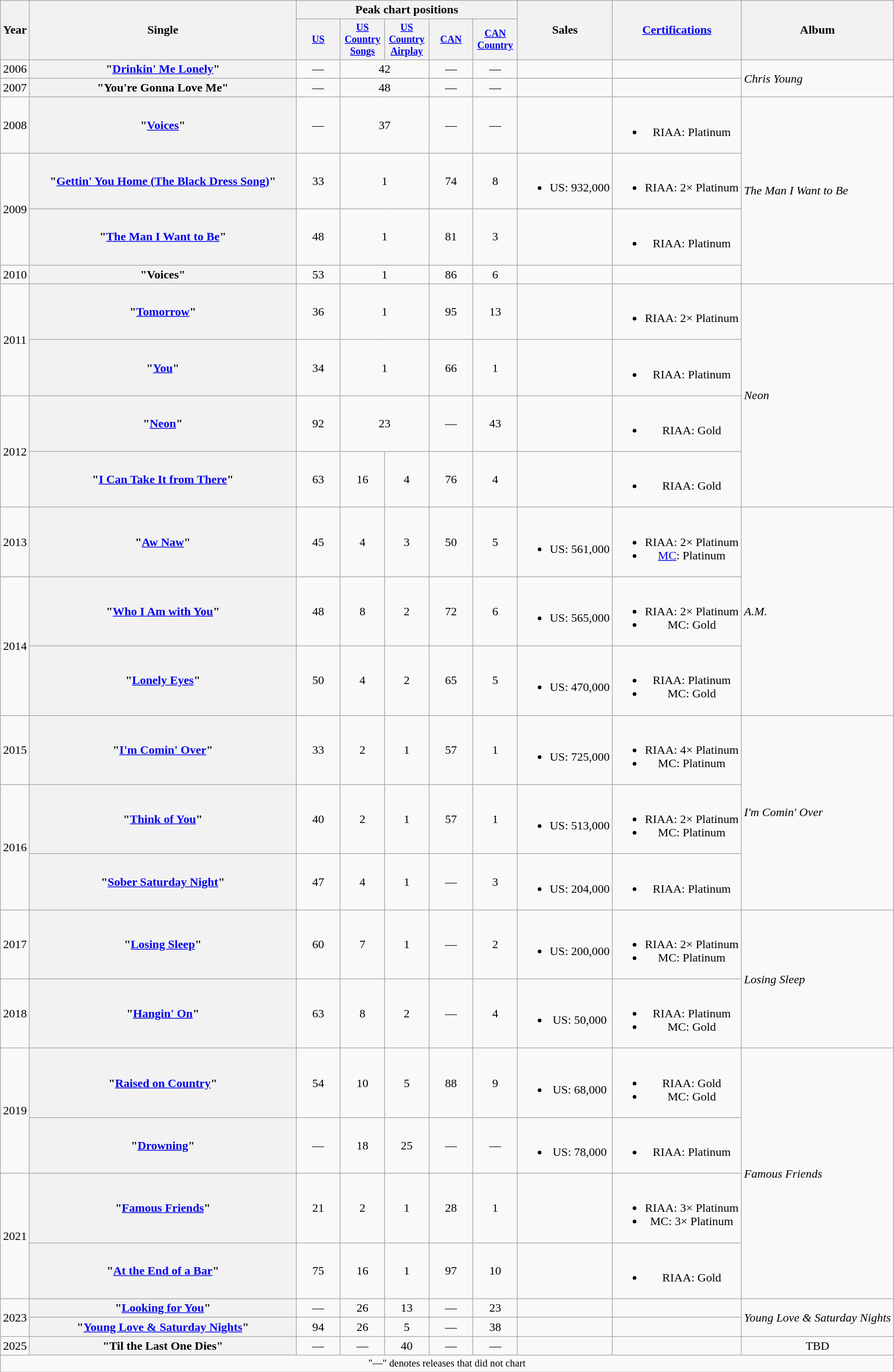<table class="wikitable plainrowheaders" style="text-align:center;">
<tr>
<th scope="col" rowspan="2">Year</th>
<th scope="col" rowspan="2" style="width:22em;">Single</th>
<th scope="col" colspan="5">Peak chart positions</th>
<th scope="col" rowspan="2">Sales</th>
<th scope="col" rowspan="2"><a href='#'>Certifications</a><br></th>
<th scope="col" rowspan="2">Album</th>
</tr>
<tr style="font-size:smaller;">
<th scope="col" style="width:4em;"><a href='#'>US</a><br></th>
<th scope="col" style="width:4em;"><a href='#'>US Country Songs</a><br></th>
<th scope="col" style="width:4em;"><a href='#'>US Country Airplay</a><br></th>
<th scope="col" style="width:4em;"><a href='#'>CAN</a><br></th>
<th scope="col" style="width:4em;"><a href='#'>CAN Country</a><br></th>
</tr>
<tr>
<td>2006</td>
<th scope="row">"<a href='#'>Drinkin' Me Lonely</a>"</th>
<td>—</td>
<td colspan="2">42</td>
<td>—</td>
<td>—</td>
<td></td>
<td></td>
<td align="left" rowspan="2"><em>Chris Young</em></td>
</tr>
<tr>
<td>2007</td>
<th scope="row">"You're Gonna Love Me"</th>
<td>—</td>
<td colspan="2">48</td>
<td>—</td>
<td>—</td>
<td></td>
<td></td>
</tr>
<tr>
<td>2008</td>
<th scope="row">"<a href='#'>Voices</a>"</th>
<td>—</td>
<td colspan="2">37</td>
<td>—</td>
<td>—</td>
<td></td>
<td><br><ul><li>RIAA: Platinum</li></ul></td>
<td align="left" rowspan="4"><em>The Man I Want to Be</em></td>
</tr>
<tr>
<td rowspan="2">2009</td>
<th scope="row">"<a href='#'>Gettin' You Home (The Black Dress Song)</a>"</th>
<td>33</td>
<td colspan="2">1</td>
<td>74</td>
<td>8</td>
<td><br><ul><li>US: 932,000</li></ul></td>
<td align="left"><br><ul><li>RIAA: 2× Platinum</li></ul></td>
</tr>
<tr>
<th scope="row">"<a href='#'>The Man I Want to Be</a>"</th>
<td>48</td>
<td colspan="2">1</td>
<td>81</td>
<td>3</td>
<td></td>
<td><br><ul><li>RIAA: Platinum</li></ul></td>
</tr>
<tr>
<td>2010</td>
<th scope="row">"Voices" </th>
<td>53</td>
<td colspan="2">1</td>
<td>86</td>
<td>6</td>
<td></td>
<td></td>
</tr>
<tr>
<td rowspan="2">2011</td>
<th scope="row">"<a href='#'>Tomorrow</a>"</th>
<td>36</td>
<td colspan="2">1</td>
<td>95</td>
<td>13</td>
<td></td>
<td><br><ul><li>RIAA: 2× Platinum</li></ul></td>
<td align="left" rowspan="4"><em>Neon</em></td>
</tr>
<tr>
<th scope="row">"<a href='#'>You</a>"</th>
<td>34</td>
<td colspan="2">1</td>
<td>66</td>
<td>1</td>
<td></td>
<td><br><ul><li>RIAA: Platinum</li></ul></td>
</tr>
<tr>
<td rowspan="2">2012</td>
<th scope="row">"<a href='#'>Neon</a>"</th>
<td>92</td>
<td colspan="2">23</td>
<td>—</td>
<td>43</td>
<td></td>
<td><br><ul><li>RIAA: Gold</li></ul></td>
</tr>
<tr>
<th scope="row">"<a href='#'>I Can Take It from There</a>"</th>
<td>63</td>
<td>16</td>
<td>4</td>
<td>76</td>
<td>4</td>
<td></td>
<td><br><ul><li>RIAA: Gold</li></ul></td>
</tr>
<tr>
<td>2013</td>
<th scope="row">"<a href='#'>Aw Naw</a>"</th>
<td>45</td>
<td>4</td>
<td>3</td>
<td>50</td>
<td>5</td>
<td><br><ul><li>US: 561,000</li></ul></td>
<td><br><ul><li>RIAA: 2× Platinum</li><li><a href='#'>MC</a>: Platinum</li></ul></td>
<td align="left" rowspan="3"><em>A.M.</em></td>
</tr>
<tr>
<td rowspan="2">2014</td>
<th scope="row">"<a href='#'>Who I Am with You</a>"</th>
<td>48</td>
<td>8</td>
<td>2</td>
<td>72</td>
<td>6</td>
<td><br><ul><li>US: 565,000</li></ul></td>
<td><br><ul><li>RIAA: 2× Platinum</li><li>MC: Gold</li></ul></td>
</tr>
<tr>
<th scope="row">"<a href='#'>Lonely Eyes</a>"</th>
<td>50</td>
<td>4</td>
<td>2</td>
<td>65</td>
<td>5</td>
<td><br><ul><li>US: 470,000</li></ul></td>
<td><br><ul><li>RIAA: Platinum</li><li>MC: Gold</li></ul></td>
</tr>
<tr>
<td>2015</td>
<th scope="row">"<a href='#'>I'm Comin' Over</a>"</th>
<td>33</td>
<td>2</td>
<td>1</td>
<td>57</td>
<td>1</td>
<td><br><ul><li>US: 725,000</li></ul></td>
<td><br><ul><li>RIAA: 4× Platinum</li><li>MC: Platinum</li></ul></td>
<td align="left" rowspan="3"><em>I'm Comin' Over</em></td>
</tr>
<tr>
<td rowspan="2">2016</td>
<th scope="row">"<a href='#'>Think of You</a>"<br></th>
<td>40</td>
<td>2</td>
<td>1</td>
<td>57</td>
<td>1</td>
<td><br><ul><li>US: 513,000</li></ul></td>
<td><br><ul><li>RIAA: 2× Platinum</li><li>MC: Platinum</li></ul></td>
</tr>
<tr>
<th scope="row">"<a href='#'>Sober Saturday Night</a>"<br></th>
<td>47</td>
<td>4</td>
<td>1</td>
<td>—</td>
<td>3</td>
<td><br><ul><li>US: 204,000</li></ul></td>
<td><br><ul><li>RIAA: Platinum</li></ul></td>
</tr>
<tr>
<td>2017</td>
<th scope="row">"<a href='#'>Losing Sleep</a>"</th>
<td>60</td>
<td>7</td>
<td>1</td>
<td>—</td>
<td>2</td>
<td><br><ul><li>US: 200,000</li></ul></td>
<td><br><ul><li>RIAA: 2× Platinum</li><li>MC: Platinum</li></ul></td>
<td align="left" rowspan="2"><em>Losing Sleep</em></td>
</tr>
<tr>
<td>2018</td>
<th scope="row">"<a href='#'>Hangin' On</a>"</th>
<td>63</td>
<td>8</td>
<td>2</td>
<td>—</td>
<td>4</td>
<td><br><ul><li>US: 50,000</li></ul></td>
<td><br><ul><li>RIAA: Platinum</li><li>MC: Gold</li></ul></td>
</tr>
<tr>
<td rowspan="2">2019</td>
<th scope="row">"<a href='#'>Raised on Country</a>"</th>
<td>54</td>
<td>10</td>
<td>5</td>
<td>88</td>
<td>9</td>
<td><br><ul><li>US: 68,000</li></ul></td>
<td><br><ul><li>RIAA: Gold</li><li>MC: Gold</li></ul></td>
<td align="left" rowspan="4"><em>Famous Friends</em></td>
</tr>
<tr>
<th scope="row">"<a href='#'>Drowning</a>"</th>
<td>—</td>
<td>18</td>
<td>25</td>
<td>—</td>
<td>—</td>
<td><br><ul><li>US: 78,000</li></ul></td>
<td><br><ul><li>RIAA: Platinum</li></ul></td>
</tr>
<tr>
<td rowspan="2">2021</td>
<th scope="row">"<a href='#'>Famous Friends</a>"<br></th>
<td>21</td>
<td>2</td>
<td>1</td>
<td>28</td>
<td>1</td>
<td></td>
<td><br><ul><li>RIAA: 3× Platinum</li><li>MC: 3× Platinum</li></ul></td>
</tr>
<tr>
<th scope="row">"<a href='#'>At the End of a Bar</a>"<br></th>
<td>75</td>
<td>16</td>
<td>1</td>
<td>97</td>
<td>10</td>
<td></td>
<td><br><ul><li>RIAA: Gold</li></ul></td>
</tr>
<tr>
<td rowspan=2>2023</td>
<th scope="row">"<a href='#'>Looking for You</a>"</th>
<td>—</td>
<td>26</td>
<td>13</td>
<td>—</td>
<td>23</td>
<td></td>
<td></td>
<td rowspan=2><em>Young Love & Saturday Nights</em></td>
</tr>
<tr>
<th scope="row">"<a href='#'>Young Love & Saturday Nights</a>"</th>
<td>94</td>
<td>26</td>
<td>5</td>
<td>—</td>
<td>38</td>
<td></td>
<td></td>
</tr>
<tr>
<td>2025</td>
<th scope="row">"Til the Last One Dies"</th>
<td>—</td>
<td>—</td>
<td>40</td>
<td>—</td>
<td>—</td>
<td></td>
<td></td>
<td>TBD</td>
</tr>
<tr>
<td colspan="10" style="font-size:85%">"—" denotes releases that did not chart</td>
</tr>
</table>
